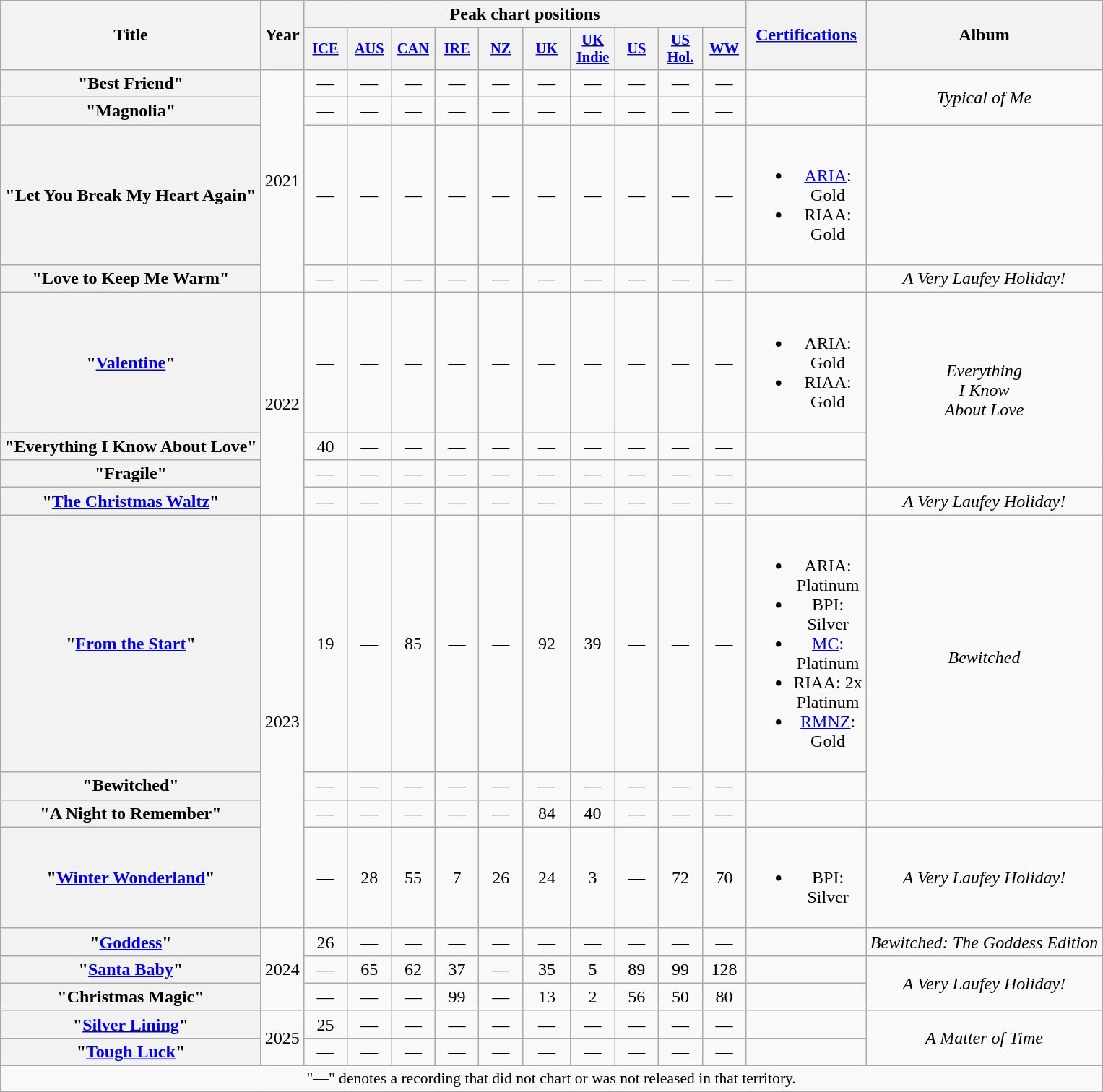<table class="wikitable plainrowheaders" style="text-align:center">
<tr>
<th scope="col" rowspan="2">Title</th>
<th scope="col" rowspan="2">Year</th>
<th scope="col" colspan="10">Peak chart positions</th>
<th scope="col" rowspan="2"><a href='#'>Certifications</a></th>
<th scope="col" rowspan="2">Album</th>
</tr>
<tr>
<th scope="col" style="width:2.5em;font-size:85%;"><a href='#'>ICE</a><br></th>
<th scope="col" style="width:2.5em;font-size:85%;"><a href='#'>AUS</a><br></th>
<th scope="col" style="width:2.5em;font-size:85%;"><a href='#'>CAN</a><br></th>
<th scope="col" style="width:2.5em;font-size:85%;"><a href='#'>IRE</a><br></th>
<th scope="col" style="width:2.5em;font-size:85%;"><a href='#'>NZ</a><br></th>
<th scope="col" style="width:2.8em;font-size:85%;"><a href='#'>UK</a><br></th>
<th scope="col" style="width:2.5em;font-size:85%;"><a href='#'>UK<br>Indie</a><br></th>
<th scope="col" style="width:2.5em;font-size:85%;"><a href='#'>US</a><br></th>
<th scope="col" style="width:2.5em;font-size:85%;"><a href='#'>US<br>Hol.</a><br></th>
<th scope="col" style="width:2.5em;font-size:85%;"><a href='#'>WW</a><br></th>
</tr>
<tr>
<th scope="row">"Best Friend"</th>
<td rowspan="4">2021</td>
<td>—</td>
<td>—</td>
<td>—</td>
<td>—</td>
<td>—</td>
<td>—</td>
<td>—</td>
<td>—</td>
<td>—</td>
<td>—</td>
<td></td>
<td rowspan="2"><em>Typical of Me</em></td>
</tr>
<tr>
<th scope="row">"Magnolia"</th>
<td>—</td>
<td>—</td>
<td>—</td>
<td>—</td>
<td>—</td>
<td>—</td>
<td>—</td>
<td>—</td>
<td>—</td>
<td>—</td>
<td></td>
</tr>
<tr>
<th scope="row">"Let You Break My Heart Again"<br></th>
<td>—</td>
<td>—</td>
<td>—</td>
<td>—</td>
<td>—</td>
<td>—</td>
<td>—</td>
<td>—</td>
<td>—</td>
<td>—</td>
<td><br><ul><li><a href='#'>ARIA</a>:<br>Gold</li><li>RIAA:<br>Gold</li></ul></td>
<td></td>
</tr>
<tr>
<th scope="row">"Love to Keep Me Warm" </th>
<td>—</td>
<td>—</td>
<td>—</td>
<td>—</td>
<td>—</td>
<td>—</td>
<td>—</td>
<td>—</td>
<td>—</td>
<td>—</td>
<td></td>
<td><em>A Very Laufey Holiday!</em></td>
</tr>
<tr>
<th scope="row">"<a href='#'>Valentine</a>"</th>
<td rowspan="4">2022</td>
<td>—</td>
<td>—</td>
<td>—</td>
<td>—</td>
<td>—</td>
<td>—</td>
<td>—</td>
<td>—</td>
<td>—</td>
<td>—</td>
<td><br><ul><li>ARIA:<br>Gold</li><li>RIAA:<br>Gold</li></ul></td>
<td rowspan="3"><em>Everything<br>I Know<br>About Love</em></td>
</tr>
<tr>
<th scope="row">"Everything I Know About Love"</th>
<td>40</td>
<td>—</td>
<td>—</td>
<td>—</td>
<td>—</td>
<td>—</td>
<td>—</td>
<td>—</td>
<td>—</td>
<td>—</td>
<td></td>
</tr>
<tr>
<th scope="row">"Fragile"</th>
<td>—</td>
<td>—</td>
<td>—</td>
<td>—</td>
<td>—</td>
<td>—</td>
<td>—</td>
<td>—</td>
<td>—</td>
<td>—</td>
<td></td>
</tr>
<tr>
<th scope="row">"<a href='#'>The Christmas Waltz</a>"</th>
<td>—</td>
<td>—</td>
<td>—</td>
<td>—</td>
<td>—</td>
<td>—</td>
<td>—</td>
<td>—</td>
<td>—</td>
<td>—</td>
<td></td>
<td><em>A Very Laufey Holiday!</em></td>
</tr>
<tr>
<th scope="row">"<a href='#'>From the Start</a>"</th>
<td rowspan="4">2023</td>
<td>19</td>
<td>—</td>
<td>85</td>
<td>—</td>
<td>—</td>
<td>92</td>
<td>39</td>
<td>—</td>
<td>—</td>
<td>—</td>
<td><br><ul><li>ARIA:<br>Platinum</li><li>BPI:<br>Silver</li><li><a href='#'>MC</a>:<br>Platinum</li><li>RIAA: 2x<br>Platinum</li><li><a href='#'>RMNZ</a>:<br>Gold</li></ul></td>
<td rowspan="2"><em>Bewitched</em></td>
</tr>
<tr>
<th scope="row">"Bewitched"</th>
<td>—</td>
<td>—</td>
<td>—</td>
<td>—</td>
<td>—</td>
<td>—</td>
<td>—</td>
<td>—</td>
<td>—</td>
<td>—</td>
<td></td>
</tr>
<tr>
<th scope="row">"A Night to Remember"<br></th>
<td>—</td>
<td>—</td>
<td>—</td>
<td>—</td>
<td>—</td>
<td>84</td>
<td>40</td>
<td>—</td>
<td>—</td>
<td>—</td>
<td></td>
<td></td>
</tr>
<tr>
<th scope="row">"<a href='#'>Winter Wonderland</a>"</th>
<td>—</td>
<td>28</td>
<td>55</td>
<td>7</td>
<td>26</td>
<td>24</td>
<td>3</td>
<td>—</td>
<td>72</td>
<td>70</td>
<td><br><ul><li>BPI:<br>Silver</li></ul></td>
<td><em>A Very Laufey Holiday!</em></td>
</tr>
<tr>
<th scope="row">"<a href='#'>Goddess</a>"</th>
<td rowspan="3">2024</td>
<td>26</td>
<td>—</td>
<td>—</td>
<td>—</td>
<td>—</td>
<td>—</td>
<td>—</td>
<td>—</td>
<td>—</td>
<td>—</td>
<td></td>
<td><em>Bewitched: The Goddess Edition</em></td>
</tr>
<tr>
<th scope="row">"<a href='#'>Santa Baby</a>"</th>
<td>—</td>
<td>65</td>
<td>62</td>
<td>37</td>
<td>—</td>
<td>35</td>
<td>5</td>
<td>89</td>
<td>99</td>
<td>128</td>
<td></td>
<td rowspan="2"><em>A Very Laufey Holiday!</em></td>
</tr>
<tr>
<th scope="row">"Christmas Magic"<br></th>
<td>—</td>
<td>—</td>
<td>—</td>
<td>99</td>
<td>—</td>
<td>13</td>
<td>2</td>
<td>56</td>
<td>50</td>
<td>80</td>
<td></td>
</tr>
<tr>
<th scope="row">"<a href='#'>Silver Lining</a>"</th>
<td rowspan="2">2025</td>
<td>25</td>
<td>—</td>
<td>—</td>
<td>—</td>
<td>—</td>
<td>—</td>
<td>—</td>
<td>—</td>
<td>—</td>
<td>—</td>
<td></td>
<td rowspan="2"><em>A Matter of Time</em></td>
</tr>
<tr>
<th scope="row">"<a href='#'>Tough Luck</a>"</th>
<td>—</td>
<td>—</td>
<td>—</td>
<td>—</td>
<td>—</td>
<td>—</td>
<td>—</td>
<td>—</td>
<td>—</td>
<td>—</td>
<td></td>
</tr>
<tr>
<td colspan="14" style="font-size:90%">"—" denotes a recording that did not chart or was not released in that territory.</td>
</tr>
</table>
